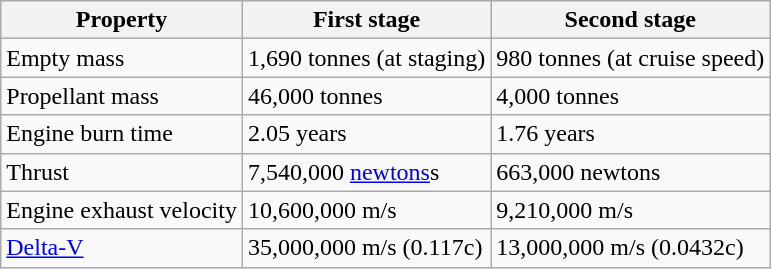<table class="wikitable">
<tr>
<th>Property</th>
<th>First stage</th>
<th>Second stage</th>
</tr>
<tr>
<td>Empty mass</td>
<td>1,690 tonnes (at staging)</td>
<td>980 tonnes (at cruise speed)</td>
</tr>
<tr>
<td>Propellant mass</td>
<td>46,000 tonnes</td>
<td>4,000 tonnes</td>
</tr>
<tr>
<td>Engine burn time</td>
<td>2.05 years</td>
<td>1.76 years</td>
</tr>
<tr>
<td>Thrust</td>
<td>7,540,000 <a href='#'>newtons</a>s</td>
<td>663,000 newtons</td>
</tr>
<tr>
<td>Engine exhaust velocity</td>
<td>10,600,000 m/s</td>
<td>9,210,000 m/s</td>
</tr>
<tr>
<td><a href='#'>Delta-V</a></td>
<td>35,000,000 m/s (0.117c)</td>
<td>13,000,000 m/s (0.0432c)</td>
</tr>
</table>
